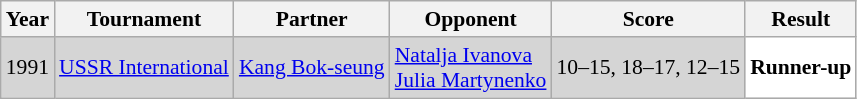<table class="sortable wikitable" style="font-size: 90%;">
<tr>
<th>Year</th>
<th>Tournament</th>
<th>Partner</th>
<th>Opponent</th>
<th>Score</th>
<th>Result</th>
</tr>
<tr style="background:#D5D5D5">
<td align="center">1991</td>
<td align="left"><a href='#'>USSR International</a></td>
<td align="left"> <a href='#'>Kang Bok-seung</a></td>
<td align="left"> <a href='#'>Natalja Ivanova</a><br> <a href='#'>Julia Martynenko</a></td>
<td align="left">10–15, 18–17, 12–15</td>
<td style="text-align:left; background:white"> <strong>Runner-up</strong></td>
</tr>
</table>
